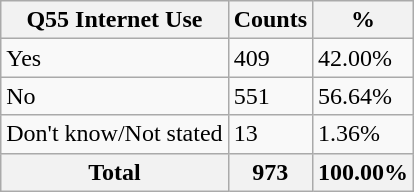<table class="wikitable">
<tr>
<th>Q55 Internet Use</th>
<th>Counts</th>
<th>%</th>
</tr>
<tr>
<td>Yes</td>
<td>409</td>
<td>42.00%</td>
</tr>
<tr>
<td>No</td>
<td>551</td>
<td>56.64%</td>
</tr>
<tr>
<td>Don't know/Not stated</td>
<td>13</td>
<td>1.36%</td>
</tr>
<tr>
<th>Total</th>
<th>973</th>
<th>100.00%</th>
</tr>
</table>
